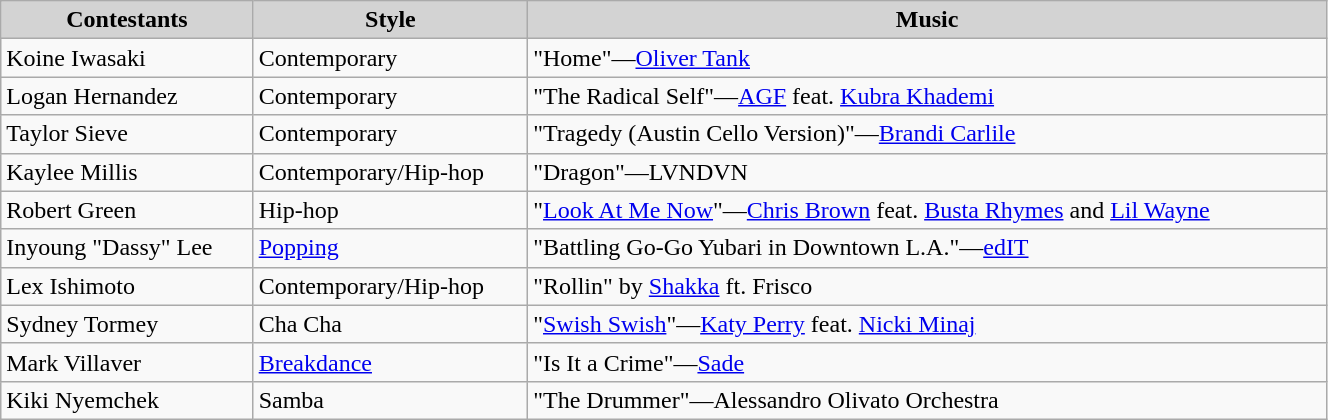<table class="wikitable" style="width:70%;">
<tr style="background:lightgrey; text-align:center;">
<td><strong>Contestants</strong></td>
<td><strong>Style</strong></td>
<td><strong>Music</strong></td>
</tr>
<tr>
<td>Koine Iwasaki</td>
<td>Contemporary</td>
<td>"Home"—<a href='#'>Oliver Tank</a></td>
</tr>
<tr>
<td>Logan Hernandez</td>
<td>Contemporary</td>
<td>"The Radical Self"—<a href='#'>AGF</a> feat. <a href='#'>Kubra Khademi</a></td>
</tr>
<tr>
<td>Taylor Sieve</td>
<td>Contemporary</td>
<td>"Tragedy (Austin Cello Version)"—<a href='#'>Brandi Carlile</a></td>
</tr>
<tr>
<td>Kaylee Millis</td>
<td>Contemporary/Hip-hop</td>
<td>"Dragon"—LVNDVN</td>
</tr>
<tr>
<td>Robert Green</td>
<td>Hip-hop</td>
<td>"<a href='#'>Look At Me Now</a>"—<a href='#'>Chris Brown</a> feat. <a href='#'>Busta Rhymes</a> and <a href='#'>Lil Wayne</a></td>
</tr>
<tr>
<td>Inyoung "Dassy" Lee</td>
<td><a href='#'>Popping</a></td>
<td>"Battling Go-Go Yubari in Downtown L.A."—<a href='#'>edIT</a></td>
</tr>
<tr>
<td>Lex Ishimoto</td>
<td>Contemporary/Hip-hop</td>
<td>"Rollin" by <a href='#'>Shakka</a> ft. Frisco</td>
</tr>
<tr>
<td>Sydney Tormey</td>
<td>Cha Cha</td>
<td>"<a href='#'>Swish Swish</a>"—<a href='#'>Katy Perry</a> feat. <a href='#'>Nicki Minaj</a></td>
</tr>
<tr>
<td>Mark Villaver</td>
<td><a href='#'>Breakdance</a></td>
<td>"Is It a Crime"—<a href='#'>Sade</a></td>
</tr>
<tr>
<td>Kiki Nyemchek</td>
<td>Samba</td>
<td>"The Drummer"—Alessandro Olivato Orchestra</td>
</tr>
</table>
